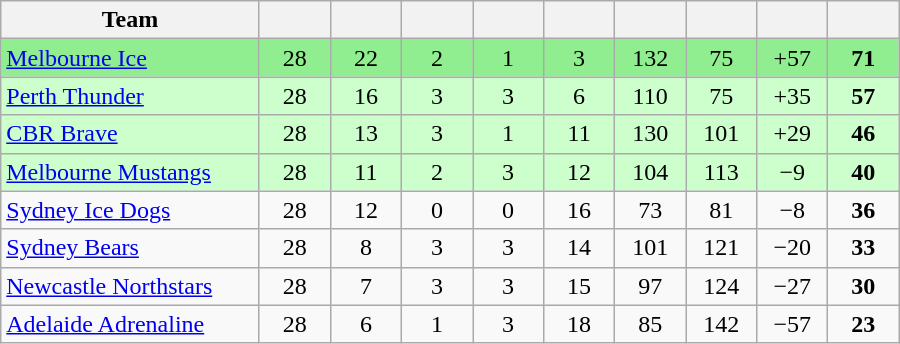<table class="wikitable" style="text-align:center;">
<tr>
<th width=165>Team</th>
<th width=40></th>
<th width=40></th>
<th width=40></th>
<th width=40></th>
<th width=40></th>
<th width=40></th>
<th width=40></th>
<th width=40></th>
<th width=40></th>
</tr>
<tr style="background:#90EE90;">
<td style="text-align:left;"><a href='#'>Melbourne Ice</a></td>
<td>28</td>
<td>22</td>
<td>2</td>
<td>1</td>
<td>3</td>
<td>132</td>
<td>75</td>
<td>+57</td>
<td><strong>71</strong></td>
</tr>
<tr style="background:#ccffcc;">
<td style="text-align:left;"><a href='#'>Perth Thunder</a></td>
<td>28</td>
<td>16</td>
<td>3</td>
<td>3</td>
<td>6</td>
<td>110</td>
<td>75</td>
<td>+35</td>
<td><strong>57</strong></td>
</tr>
<tr style="background:#ccffcc;">
<td style="text-align:left;"><a href='#'>CBR Brave</a></td>
<td>28</td>
<td>13</td>
<td>3</td>
<td>1</td>
<td>11</td>
<td>130</td>
<td>101</td>
<td>+29</td>
<td><strong>46</strong></td>
</tr>
<tr style="background:#ccffcc;">
<td style="text-align:left;"><a href='#'>Melbourne Mustangs</a></td>
<td>28</td>
<td>11</td>
<td>2</td>
<td>3</td>
<td>12</td>
<td>104</td>
<td>113</td>
<td>−9</td>
<td><strong>40</strong></td>
</tr>
<tr>
<td style="text-align:left;"><a href='#'>Sydney Ice Dogs</a></td>
<td>28</td>
<td>12</td>
<td>0</td>
<td>0</td>
<td>16</td>
<td>73</td>
<td>81</td>
<td>−8</td>
<td><strong>36</strong></td>
</tr>
<tr>
<td style="text-align:left;"><a href='#'>Sydney Bears</a></td>
<td>28</td>
<td>8</td>
<td>3</td>
<td>3</td>
<td>14</td>
<td>101</td>
<td>121</td>
<td>−20</td>
<td><strong>33</strong></td>
</tr>
<tr>
<td style="text-align:left;"><a href='#'>Newcastle Northstars</a></td>
<td>28</td>
<td>7</td>
<td>3</td>
<td>3</td>
<td>15</td>
<td>97</td>
<td>124</td>
<td>−27</td>
<td><strong>30</strong></td>
</tr>
<tr>
<td style="text-align:left;"><a href='#'>Adelaide Adrenaline</a></td>
<td>28</td>
<td>6</td>
<td>1</td>
<td>3</td>
<td>18</td>
<td>85</td>
<td>142</td>
<td>−57</td>
<td><strong>23</strong></td>
</tr>
</table>
